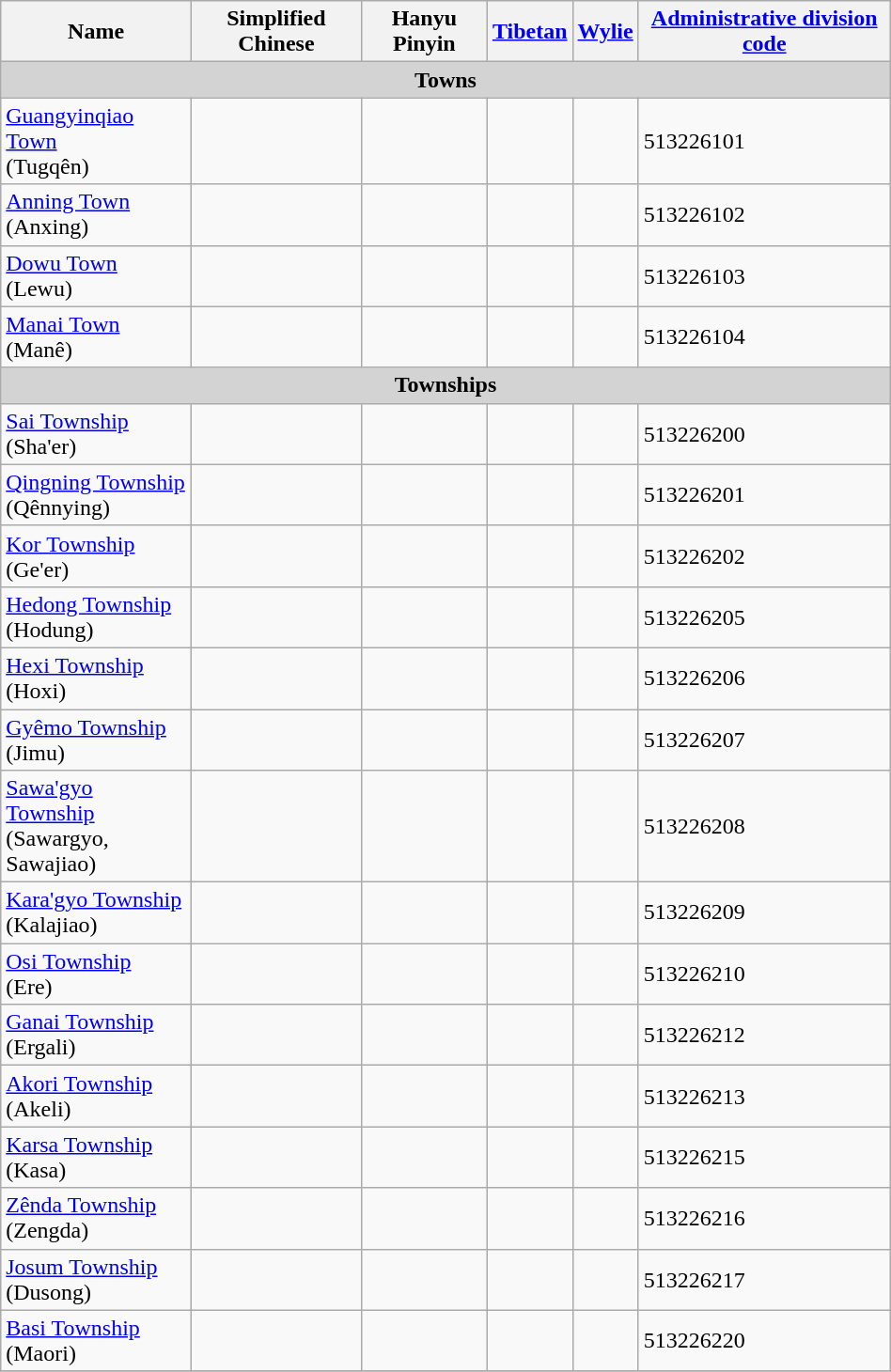<table class="wikitable" align="center" style="width:50%; border="1">
<tr>
<th>Name</th>
<th>Simplified Chinese</th>
<th>Hanyu Pinyin</th>
<th><a href='#'>Tibetan</a></th>
<th><a href='#'>Wylie</a></th>
<th><a href='#'>Administrative division code</a></th>
</tr>
<tr>
<td colspan="7"  style="text-align:center; background:#d3d3d3;"><strong>Towns</strong></td>
</tr>
<tr --------->
<td><a href='#'>Guangyinqiao Town</a><br>(Tugqên)</td>
<td></td>
<td></td>
<td></td>
<td></td>
<td>513226101</td>
</tr>
<tr>
<td><a href='#'>Anning Town</a><br>(Anxing)</td>
<td></td>
<td></td>
<td></td>
<td></td>
<td>513226102</td>
</tr>
<tr>
<td><a href='#'>Dowu Town</a><br>(Lewu)</td>
<td></td>
<td></td>
<td></td>
<td></td>
<td>513226103</td>
</tr>
<tr>
<td><a href='#'>Manai Town</a><br>(Manê)</td>
<td></td>
<td></td>
<td></td>
<td></td>
<td>513226104</td>
</tr>
<tr --------->
<td colspan="7"  style="text-align:center; background:#d3d3d3;"><strong>Townships</strong></td>
</tr>
<tr --------->
<td><a href='#'>Sai Township</a><br>(Sha'er)</td>
<td></td>
<td></td>
<td></td>
<td></td>
<td>513226200</td>
</tr>
<tr>
<td><a href='#'>Qingning Township</a><br>(Qênnying)</td>
<td></td>
<td></td>
<td></td>
<td></td>
<td>513226201</td>
</tr>
<tr>
<td><a href='#'>Kor Township</a><br>(Ge'er)</td>
<td></td>
<td></td>
<td></td>
<td></td>
<td>513226202</td>
</tr>
<tr>
<td><a href='#'>Hedong Township</a><br>(Hodung)</td>
<td></td>
<td></td>
<td></td>
<td></td>
<td>513226205</td>
</tr>
<tr>
<td><a href='#'>Hexi Township</a><br>(Hoxi)</td>
<td></td>
<td></td>
<td></td>
<td></td>
<td>513226206</td>
</tr>
<tr>
<td><a href='#'>Gyêmo Township</a><br>(Jimu)</td>
<td></td>
<td></td>
<td></td>
<td></td>
<td>513226207</td>
</tr>
<tr>
<td><a href='#'>Sawa'gyo Township</a><br>(Sawargyo, Sawajiao)</td>
<td></td>
<td></td>
<td></td>
<td></td>
<td>513226208</td>
</tr>
<tr>
<td><a href='#'>Kara'gyo Township</a><br>(Kalajiao)</td>
<td></td>
<td></td>
<td></td>
<td></td>
<td>513226209</td>
</tr>
<tr>
<td><a href='#'>Osi Township</a><br>(Ere)</td>
<td></td>
<td></td>
<td></td>
<td></td>
<td>513226210</td>
</tr>
<tr>
<td><a href='#'>Ganai Township</a><br>(Ergali)</td>
<td></td>
<td></td>
<td></td>
<td></td>
<td>513226212</td>
</tr>
<tr>
<td><a href='#'>Akori Township</a><br>(Akeli)</td>
<td></td>
<td></td>
<td></td>
<td></td>
<td>513226213</td>
</tr>
<tr>
<td><a href='#'>Karsa Township</a><br>(Kasa)</td>
<td></td>
<td></td>
<td></td>
<td></td>
<td>513226215</td>
</tr>
<tr>
<td><a href='#'>Zênda Township</a><br>(Zengda)</td>
<td></td>
<td></td>
<td></td>
<td></td>
<td>513226216</td>
</tr>
<tr>
<td><a href='#'>Josum Township</a><br>(Dusong)</td>
<td></td>
<td></td>
<td></td>
<td></td>
<td>513226217</td>
</tr>
<tr>
<td><a href='#'>Basi Township</a><br>(Maori)</td>
<td></td>
<td></td>
<td></td>
<td></td>
<td>513226220</td>
</tr>
<tr>
</tr>
</table>
